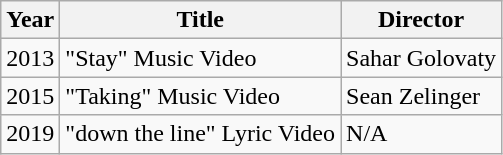<table class="wikitable">
<tr>
<th>Year</th>
<th>Title</th>
<th>Director</th>
</tr>
<tr>
<td>2013</td>
<td>"Stay" Music Video</td>
<td>Sahar Golovaty</td>
</tr>
<tr>
<td>2015</td>
<td>"Taking" Music Video</td>
<td>Sean Zelinger</td>
</tr>
<tr>
<td>2019</td>
<td>"down the line" Lyric Video</td>
<td>N/A</td>
</tr>
</table>
